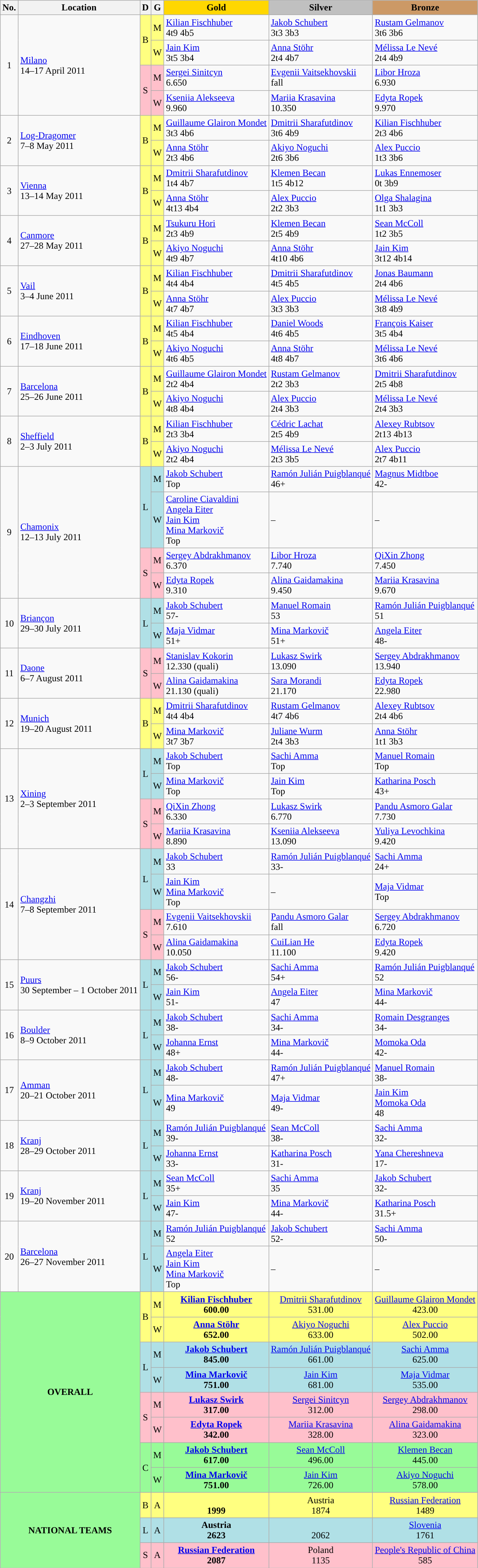<table class="wikitable sortable">
<tr>
<th>No.</th>
<th>Location</th>
<th>D</th>
<th>G</th>
<th style="background: gold">Gold</th>
<th style="background: silver">Silver</th>
<th style="background: #cc9966">Bronze</th>
</tr>
<tr>
<td rowspan=4 align="center">1</td>
<td rowspan=4> <a href='#'>Milano</a> <br> 14–17 April 2011</td>
<td rowspan=2  align="center" style="background: #ffff80">B</td>
<td align="center" style="background: #ffff80">M</td>
<td> <a href='#'>Kilian Fischhuber</a> <br> 4t9 4b5</td>
<td> <a href='#'>Jakob Schubert</a> <br> 3t3 3b3</td>
<td> <a href='#'>Rustam Gelmanov</a> <br> 3t6 3b6</td>
</tr>
<tr>
<td align="center" style="background: #ffff80">W</td>
<td> <a href='#'>Jain Kim</a> <br> 3t5 3b4</td>
<td> <a href='#'>Anna Stöhr</a> <br> 2t4 4b7</td>
<td> <a href='#'>Mélissa Le Nevé</a> <br> 2t4 4b9</td>
</tr>
<tr>
<td rowspan=2 align="center" style="background: Pink">S</td>
<td align="center" style="background: Pink">M</td>
<td> <a href='#'>Sergei Sinitcyn</a> <br> 6.650</td>
<td> <a href='#'>Evgenii Vaitsekhovskii</a> <br> fall</td>
<td> <a href='#'>Libor Hroza</a> <br> 6.930</td>
</tr>
<tr>
<td align="center" style="background: Pink">W</td>
<td> <a href='#'>Kseniia Alekseeva</a> <br> 9.960</td>
<td> <a href='#'>Mariia Krasavina</a> <br> 10.350</td>
<td> <a href='#'>Edyta Ropek</a> <br> 9.970</td>
</tr>
<tr>
<td rowspan=2 align="center">2</td>
<td rowspan=2> <a href='#'>Log-Dragomer</a> <br> 7–8 May 2011</td>
<td rowspan=2  align="center" style="background: #ffff80">B</td>
<td align="center" style="background: #ffff80">M</td>
<td> <a href='#'>Guillaume Glairon Mondet</a> <br> 3t3 4b6</td>
<td> <a href='#'>Dmitrii Sharafutdinov</a> <br> 3t6 4b9</td>
<td> <a href='#'>Kilian Fischhuber</a> <br> 2t3 4b6</td>
</tr>
<tr>
<td align="center" style="background: #ffff80">W</td>
<td> <a href='#'>Anna Stöhr</a> <br> 2t3 4b6</td>
<td> <a href='#'>Akiyo Noguchi</a> <br> 2t6 3b6</td>
<td> <a href='#'>Alex Puccio</a> <br> 1t3 3b6</td>
</tr>
<tr>
<td rowspan=2 align="center">3</td>
<td rowspan=2> <a href='#'>Vienna</a> <br> 13–14 May 2011</td>
<td rowspan=2 align="center" style="background: #ffff80">B</td>
<td align="center" style="background: #ffff80">M</td>
<td> <a href='#'>Dmitrii Sharafutdinov</a> <br> 1t4 4b7</td>
<td> <a href='#'>Klemen Becan</a> <br> 1t5 4b12</td>
<td> <a href='#'>Lukas Ennemoser</a> <br> 0t 3b9</td>
</tr>
<tr>
<td align="center" style="background: #ffff80">W</td>
<td> <a href='#'>Anna Stöhr</a> <br> 4t13 4b4</td>
<td> <a href='#'>Alex Puccio</a> <br> 2t2 3b3</td>
<td> <a href='#'>Olga Shalagina</a> <br> 1t1 3b3</td>
</tr>
<tr>
<td rowspan=2 align="center">4</td>
<td rowspan=2> <a href='#'>Canmore</a> <br> 27–28 May 2011</td>
<td rowspan=2 align="center" style="background: #ffff80">B</td>
<td align="center" style="background: #ffff80">M</td>
<td> <a href='#'>Tsukuru Hori</a> <br> 2t3 4b9</td>
<td> <a href='#'>Klemen Becan</a> <br> 2t5 4b9</td>
<td> <a href='#'>Sean McColl</a> <br> 1t2 3b5</td>
</tr>
<tr>
<td align="center" style="background: #ffff80">W</td>
<td> <a href='#'>Akiyo Noguchi</a> <br> 4t9 4b7</td>
<td> <a href='#'>Anna Stöhr</a> <br> 4t10 4b6</td>
<td> <a href='#'>Jain Kim</a> <br> 3t12 4b14</td>
</tr>
<tr>
<td rowspan=2 align="center">5</td>
<td rowspan=2> <a href='#'>Vail</a> <br> 3–4 June 2011</td>
<td rowspan=2 align="center" style="background: #ffff80">B</td>
<td align="center" style="background: #ffff80">M</td>
<td> <a href='#'>Kilian Fischhuber</a> <br> 4t4 4b4</td>
<td> <a href='#'>Dmitrii Sharafutdinov</a> <br> 4t5 4b5</td>
<td> <a href='#'>Jonas Baumann</a> <br> 2t4 4b6</td>
</tr>
<tr>
<td align="center" style="background: #ffff80">W</td>
<td> <a href='#'>Anna Stöhr</a> <br> 4t7 4b7</td>
<td> <a href='#'>Alex Puccio</a> <br> 3t3 3b3</td>
<td> <a href='#'>Mélissa Le Nevé</a> <br> 3t8 4b9</td>
</tr>
<tr>
<td rowspan=2 align="center">6</td>
<td rowspan=2> <a href='#'>Eindhoven</a> <br> 17–18 June 2011</td>
<td rowspan=2 align="center" style="background: #ffff80">B</td>
<td align="center" style="background: #ffff80">M</td>
<td> <a href='#'>Kilian Fischhuber</a> <br> 4t5 4b4</td>
<td> <a href='#'>Daniel Woods</a> <br> 4t6 4b5</td>
<td> <a href='#'>François Kaiser</a> <br> 3t5 4b4</td>
</tr>
<tr>
<td align="center" style="background: #ffff80">W</td>
<td> <a href='#'>Akiyo Noguchi</a> <br> 4t6 4b5</td>
<td> <a href='#'>Anna Stöhr</a> <br> 4t8 4b7</td>
<td> <a href='#'>Mélissa Le Nevé</a> <br> 3t6 4b6</td>
</tr>
<tr>
<td rowspan=2 align="center">7</td>
<td rowspan=2> <a href='#'>Barcelona</a> <br> 25–26 June 2011</td>
<td rowspan=2 align="center" style="background: #ffff80">B</td>
<td align="center" style="background: #ffff80">M</td>
<td> <a href='#'>Guillaume Glairon Mondet</a> <br> 2t2 4b4</td>
<td> <a href='#'>Rustam Gelmanov</a> <br> 2t2 3b3</td>
<td> <a href='#'>Dmitrii Sharafutdinov</a> <br> 2t5 4b8</td>
</tr>
<tr>
<td align="center" style="background: #ffff80">W</td>
<td> <a href='#'>Akiyo Noguchi</a> <br> 4t8 4b4</td>
<td> <a href='#'>Alex Puccio</a> <br> 2t4 3b3</td>
<td> <a href='#'>Mélissa Le Nevé</a> <br> 2t4 3b3</td>
</tr>
<tr>
<td rowspan=2 align="center">8</td>
<td rowspan=2> <a href='#'>Sheffield</a> <br> 2–3 July 2011</td>
<td rowspan=2 align="center" style="background: #ffff80">B</td>
<td align="center" style="background: #ffff80">M</td>
<td> <a href='#'>Kilian Fischhuber</a> <br> 2t3 3b4</td>
<td> <a href='#'>Cédric Lachat</a> <br> 2t5 4b9</td>
<td> <a href='#'>Alexey Rubtsov</a> <br> 2t13 4b13</td>
</tr>
<tr>
<td align="center" style="background: #ffff80">W</td>
<td> <a href='#'>Akiyo Noguchi</a> <br> 2t2 4b4</td>
<td> <a href='#'>Mélissa Le Nevé</a> <br> 2t3 3b5</td>
<td> <a href='#'>Alex Puccio</a> <br> 2t7 4b11</td>
</tr>
<tr>
<td rowspan=4 align="center">9</td>
<td rowspan=4> <a href='#'>Chamonix</a> <br> 12–13 July 2011</td>
<td rowspan=2 align="center" style="background: PowderBlue">L</td>
<td align="center" style="background: PowderBlue">M</td>
<td> <a href='#'>Jakob Schubert</a> <br> Top</td>
<td> <a href='#'>Ramón Julián Puigblanqué</a> <br> 46+</td>
<td> <a href='#'>Magnus Midtboe</a> <br> 42-</td>
</tr>
<tr>
<td align="center" style="background: PowderBlue">W</td>
<td> <a href='#'>Caroline Ciavaldini</a><br> <a href='#'>Angela Eiter</a><br> <a href='#'>Jain Kim</a><br> <a href='#'>Mina Markovič</a><br>Top</td>
<td>–</td>
<td>–</td>
</tr>
<tr>
<td rowspan=2 align="center" style="background: Pink">S</td>
<td align="center" style="background: Pink">M</td>
<td> <a href='#'>Sergey Abdrakhmanov</a> <br> 6.370</td>
<td> <a href='#'>Libor Hroza</a> <br> 7.740</td>
<td> <a href='#'>QiXin Zhong</a> <br> 7.450</td>
</tr>
<tr>
<td align="center" style="background: Pink">W</td>
<td> <a href='#'>Edyta Ropek</a> <br> 9.310</td>
<td> <a href='#'>Alina Gaidamakina</a> <br> 9.450</td>
<td> <a href='#'>Mariia Krasavina</a> <br> 9.670</td>
</tr>
<tr>
<td rowspan=2 align="center">10</td>
<td rowspan=2> <a href='#'>Briançon</a> <br> 29–30 July 2011</td>
<td rowspan=2 align="center" style="background: PowderBlue">L</td>
<td align="center" style="background: PowderBlue">M</td>
<td> <a href='#'>Jakob Schubert</a> <br> 57-</td>
<td> <a href='#'>Manuel Romain</a> <br> 53</td>
<td> <a href='#'>Ramón Julián Puigblanqué</a> <br> 51</td>
</tr>
<tr>
<td align="center" style="background: PowderBlue">W</td>
<td> <a href='#'>Maja Vidmar</a> <br> 51+</td>
<td> <a href='#'>Mina Markovič</a> <br> 51+</td>
<td> <a href='#'>Angela Eiter</a> <br> 48-</td>
</tr>
<tr>
<td rowspan=2 align="center">11</td>
<td rowspan=2> <a href='#'>Daone</a> <br> 6–7 August 2011</td>
<td rowspan=2 align="center" style="background: Pink">S</td>
<td align="center" style="background: Pink">M</td>
<td> <a href='#'>Stanislav Kokorin</a> <br> 12.330 (quali)</td>
<td> <a href='#'>Lukasz Swirk</a> <br> 13.090</td>
<td> <a href='#'>Sergey Abdrakhmanov</a> <br> 13.940</td>
</tr>
<tr>
<td align="center" style="background: Pink">W</td>
<td> <a href='#'>Alina Gaidamakina</a> <br> 21.130 (quali)</td>
<td> <a href='#'>Sara Morandi</a> <br> 21.170</td>
<td> <a href='#'>Edyta Ropek</a> <br> 22.980</td>
</tr>
<tr>
<td rowspan=2 align="center">12</td>
<td rowspan=2> <a href='#'>Munich</a> <br> 19–20 August 2011</td>
<td rowspan=2 align="center" style="background: #ffff80">B</td>
<td align="center" style="background: #ffff80">M</td>
<td> <a href='#'>Dmitrii Sharafutdinov</a> <br> 4t4 4b4</td>
<td> <a href='#'>Rustam Gelmanov</a> <br> 4t7 4b6</td>
<td> <a href='#'>Alexey Rubtsov</a> <br> 2t4 4b6</td>
</tr>
<tr>
<td align="center" style="background: #ffff80">W</td>
<td> <a href='#'>Mina Markovič</a> <br> 3t7 3b7</td>
<td> <a href='#'>Juliane Wurm</a> <br> 2t4 3b3</td>
<td> <a href='#'>Anna Stöhr</a> <br> 1t1 3b3</td>
</tr>
<tr>
<td rowspan=4 align="center">13</td>
<td rowspan=4> <a href='#'>Xining</a> <br> 2–3 September 2011</td>
<td rowspan=2 align="center" style="background: PowderBlue">L</td>
<td align="center" style="background: PowderBlue">M</td>
<td> <a href='#'>Jakob Schubert</a> <br> Top</td>
<td> <a href='#'>Sachi Amma</a> <br> Top</td>
<td> <a href='#'>Manuel Romain</a> <br> Top</td>
</tr>
<tr>
<td align="center" style="background: PowderBlue">W</td>
<td> <a href='#'>Mina Markovič</a> <br> Top</td>
<td> <a href='#'>Jain Kim</a> <br> Top</td>
<td> <a href='#'>Katharina Posch</a> <br> 43+</td>
</tr>
<tr>
<td rowspan=2 align="center" style="background: Pink">S</td>
<td align="center" style="background: Pink">M</td>
<td> <a href='#'>QiXin Zhong</a> <br> 6.330</td>
<td> <a href='#'>Lukasz Swirk</a> <br> 6.770</td>
<td> <a href='#'>Pandu Asmoro Galar</a> <br> 7.730</td>
</tr>
<tr>
<td align="center" style="background: Pink">W</td>
<td> <a href='#'>Mariia Krasavina</a> <br> 8.890</td>
<td> <a href='#'>Kseniia Alekseeva</a> <br> 13.090</td>
<td> <a href='#'>Yuliya Levochkina</a> <br> 9.420</td>
</tr>
<tr>
<td rowspan=4 align="center">14</td>
<td rowspan=4> <a href='#'>Changzhi</a> <br> 7–8 September 2011</td>
<td rowspan=2 align="center" style="background: PowderBlue">L</td>
<td align="center" style="background: PowderBlue">M</td>
<td> <a href='#'>Jakob Schubert</a> <br> 33</td>
<td> <a href='#'>Ramón Julián Puigblanqué</a> <br> 33-</td>
<td> <a href='#'>Sachi Amma</a> <br> 24+</td>
</tr>
<tr>
<td align="center" style="background: PowderBlue">W</td>
<td> <a href='#'>Jain Kim</a> <br>  <a href='#'>Mina Markovič</a> <br> Top</td>
<td>–</td>
<td> <a href='#'>Maja Vidmar</a> <br> Top</td>
</tr>
<tr>
<td rowspan=2 align="center" style="background: Pink">S</td>
<td align="center" style="background: Pink">M</td>
<td> <a href='#'>Evgenii Vaitsekhovskii</a> <br> 7.610</td>
<td> <a href='#'>Pandu Asmoro Galar</a> <br> fall</td>
<td> <a href='#'>Sergey Abdrakhmanov</a> <br> 6.720</td>
</tr>
<tr>
<td align="center" style="background: Pink">W</td>
<td> <a href='#'>Alina Gaidamakina</a> <br> 10.050</td>
<td> <a href='#'>CuiLian He</a> <br> 11.100</td>
<td> <a href='#'>Edyta Ropek</a> <br> 9.420</td>
</tr>
<tr>
<td rowspan=2 align="center">15</td>
<td rowspan=2> <a href='#'>Puurs</a> <br> 30 September – 1 October 2011</td>
<td rowspan=2 align="center" style="background: PowderBlue">L</td>
<td align="center" style="background: PowderBlue">M</td>
<td> <a href='#'>Jakob Schubert</a> <br> 56-</td>
<td> <a href='#'>Sachi Amma</a> <br> 54+</td>
<td> <a href='#'>Ramón Julián Puigblanqué</a> <br> 52</td>
</tr>
<tr>
<td align="center" style="background: PowderBlue">W</td>
<td> <a href='#'>Jain Kim</a> <br> 51-</td>
<td> <a href='#'>Angela Eiter</a> <br> 47</td>
<td> <a href='#'>Mina Markovič</a> <br> 44-</td>
</tr>
<tr>
<td rowspan=2 align="center">16</td>
<td rowspan=2> <a href='#'>Boulder</a> <br> 8–9 October 2011</td>
<td rowspan=2 align="center" style="background: PowderBlue">L</td>
<td align="center" style="background: PowderBlue">M</td>
<td> <a href='#'>Jakob Schubert</a> <br> 38-</td>
<td> <a href='#'>Sachi Amma</a> <br> 34-</td>
<td> <a href='#'>Romain Desgranges</a> <br> 34-</td>
</tr>
<tr>
<td align="center" style="background: PowderBlue">W</td>
<td> <a href='#'>Johanna Ernst</a> <br> 48+</td>
<td> <a href='#'>Mina Markovič</a> <br> 44-</td>
<td> <a href='#'>Momoka Oda</a> <br> 42-</td>
</tr>
<tr>
<td rowspan=2 align="center">17</td>
<td rowspan=2> <a href='#'>Amman</a> <br> 20–21 October 2011</td>
<td rowspan=2 align="center" style="background: PowderBlue">L</td>
<td align="center" style="background: PowderBlue">M</td>
<td> <a href='#'>Jakob Schubert</a> <br> 48-</td>
<td> <a href='#'>Ramón Julián Puigblanqué</a> <br> 47+</td>
<td> <a href='#'>Manuel Romain</a> <br> 38-</td>
</tr>
<tr>
<td align="center" style="background: PowderBlue">W</td>
<td> <a href='#'>Mina Markovič</a> <br> 49</td>
<td> <a href='#'>Maja Vidmar</a> <br> 49-</td>
<td> <a href='#'>Jain Kim</a> <br>  <a href='#'>Momoka Oda</a> <br> 48</td>
</tr>
<tr>
<td rowspan=2 align="center">18</td>
<td rowspan=2> <a href='#'>Kranj</a> <br> 28–29 October 2011</td>
<td rowspan=2 align="center" style="background: PowderBlue">L</td>
<td align="center" style="background: PowderBlue">M</td>
<td> <a href='#'>Ramón Julián Puigblanqué</a> <br> 39-</td>
<td> <a href='#'>Sean McColl</a> <br> 38-</td>
<td> <a href='#'>Sachi Amma</a> <br> 32-</td>
</tr>
<tr>
<td align="center" style="background: PowderBlue">W</td>
<td> <a href='#'>Johanna Ernst</a> <br> 33-</td>
<td> <a href='#'>Katharina Posch</a> <br> 31-</td>
<td> <a href='#'>Yana Chereshneva</a> <br> 17-</td>
</tr>
<tr>
<td rowspan=2 align="center">19</td>
<td rowspan=2> <a href='#'>Kranj</a> <br> 19–20 November 2011</td>
<td rowspan=2 align="center" style="background: PowderBlue">L</td>
<td align="center" style="background: PowderBlue">M</td>
<td> <a href='#'>Sean McColl</a> <br> 35+</td>
<td> <a href='#'>Sachi Amma</a> <br> 35</td>
<td> <a href='#'>Jakob Schubert</a> <br> 32-</td>
</tr>
<tr>
<td align="center" style="background: PowderBlue">W</td>
<td> <a href='#'>Jain Kim</a> <br> 47-</td>
<td> <a href='#'>Mina Markovič</a> <br> 44-</td>
<td> <a href='#'>Katharina Posch</a> <br> 31.5+</td>
</tr>
<tr>
<td rowspan=2 align="center">20</td>
<td rowspan=2> <a href='#'>Barcelona</a> <br> 26–27 November 2011</td>
<td rowspan=2 align="center" style="background: PowderBlue">L</td>
<td align="center" style="background: PowderBlue">M</td>
<td> <a href='#'>Ramón Julián Puigblanqué</a> <br> 52</td>
<td> <a href='#'>Jakob Schubert</a> <br> 52-</td>
<td> <a href='#'>Sachi Amma</a> <br> 50-</td>
</tr>
<tr>
<td align="center" style="background: PowderBlue">W</td>
<td> <a href='#'>Angela Eiter</a> <br>  <a href='#'>Jain Kim</a> <br>  <a href='#'>Mina Markovič</a> <br> Top</td>
<td>–</td>
<td>–</td>
</tr>
<tr>
<td align="center" style="background:#98FB98" colspan=2 rowspan=8><strong>OVERALL</strong></td>
<td rowspan=2 align="center" style="background: #ffff80">B</td>
<td align="center" style="background: #ffff80">M</td>
<td align="center" style="background: #ffff80"><strong> <a href='#'>Kilian Fischhuber</a> <br> 600.00</strong></td>
<td align="center" style="background: #ffff80"> <a href='#'>Dmitrii Sharafutdinov</a> <br> 531.00</td>
<td align="center" style="background: #ffff80"> <a href='#'>Guillaume Glairon Mondet</a> <br> 423.00</td>
</tr>
<tr>
<td align="center" style="background: #ffff80">W</td>
<td align="center" style="background: #ffff80"><strong> <a href='#'>Anna Stöhr</a> <br> 652.00</strong></td>
<td align="center" style="background: #ffff80"> <a href='#'>Akiyo Noguchi</a> <br> 633.00</td>
<td align="center" style="background: #ffff80"> <a href='#'>Alex Puccio</a> <br> 502.00</td>
</tr>
<tr>
<td rowspan=2 align="center" style="background: PowderBlue">L</td>
<td align="center" style="background: PowderBlue">M</td>
<td align="center" style="background: PowderBlue"><strong> <a href='#'>Jakob Schubert</a> <br> 845.00</strong></td>
<td align="center" style="background: PowderBlue"> <a href='#'>Ramón Julián Puigblanqué</a> <br> 661.00</td>
<td align="center" style="background: PowderBlue"> <a href='#'>Sachi Amma</a> <br> 625.00</td>
</tr>
<tr>
<td align="center" style="background: PowderBlue">W</td>
<td align="center" style="background: PowderBlue"><strong> <a href='#'>Mina Markovič</a> <br> 751.00</strong></td>
<td align="center" style="background: PowderBlue"> <a href='#'>Jain Kim</a> <br> 681.00</td>
<td align="center" style="background: PowderBlue"> <a href='#'>Maja Vidmar</a> <br> 535.00</td>
</tr>
<tr>
<td rowspan=2 align="center" style="background: Pink">S</td>
<td align="center" style="background: Pink">M</td>
<td align="center" style="background: Pink"><strong> <a href='#'>Lukasz Swirk</a> <br> 317.00</strong></td>
<td align="center" style="background: Pink"> <a href='#'>Sergei Sinitcyn</a> <br> 312.00</td>
<td align="center" style="background: Pink"> <a href='#'>Sergey Abdrakhmanov</a> <br> 298.00</td>
</tr>
<tr>
<td align="center" style="background: Pink">W</td>
<td align="center" style="background: Pink"><strong> <a href='#'>Edyta Ropek</a> <br> 342.00</strong></td>
<td align="center" style="background: Pink"> <a href='#'>Mariia Krasavina</a> <br> 328.00</td>
<td align="center" style="background: Pink"> <a href='#'>Alina Gaidamakina</a> <br> 323.00</td>
</tr>
<tr>
<td rowspan=2 align="center" style="background:#98FB98">C</td>
<td align="center" style="background:#98FB98">M</td>
<td align="center" style="background:#98FB98"><strong> <a href='#'>Jakob Schubert</a> <br> 617.00</strong></td>
<td align="center" style="background:#98FB98"> <a href='#'>Sean McColl</a> <br> 496.00</td>
<td align="center" style="background:#98FB98"> <a href='#'>Klemen Becan</a> <br> 445.00</td>
</tr>
<tr>
<td align="center" style="background:#98FB98">W</td>
<td align="center" style="background:#98FB98"><strong> <a href='#'>Mina Markovič</a> <br> 751.00</strong></td>
<td align="center" style="background:#98FB98"> <a href='#'>Jain Kim</a> <br> 726.00</td>
<td align="center" style="background:#98FB98"> <a href='#'>Akiyo Noguchi</a> <br> 578.00</td>
</tr>
<tr>
<td align="center" style="background:#98FB98" colspan=2 rowspan=3><strong> NATIONAL TEAMS</strong></td>
<td align="center" style="background: #ffff80">B</td>
<td align="center" style="background: #ffff80">A</td>
<td align="center" style="background: #ffff80"><strong> <br> 1999</strong></td>
<td align="center" style="background: #ffff80"> Austria <br> 1874</td>
<td align="center" style="background: #ffff80"> <a href='#'>Russian Federation</a> <br> 1489</td>
</tr>
<tr>
<td align="center" style="background: PowderBlue">L</td>
<td align="center" style="background: PowderBlue">A</td>
<td align="center" style="background: PowderBlue"><strong> Austria <br> 2623</strong></td>
<td align="center" style="background: PowderBlue"> <br> 2062</td>
<td align="center" style="background: PowderBlue"> <a href='#'>Slovenia</a> <br> 1761</td>
</tr>
<tr>
<td align="center" style="background: Pink">S</td>
<td align="center" style="background: Pink">A</td>
<td align="center" style="background: Pink"><strong> <a href='#'>Russian Federation</a> <br> 2087</strong></td>
<td align="center" style="background: Pink"> Poland <br> 1135</td>
<td align="center" style="background: Pink"> <a href='#'>People's Republic of China</a> <br> 585</td>
</tr>
</table>
